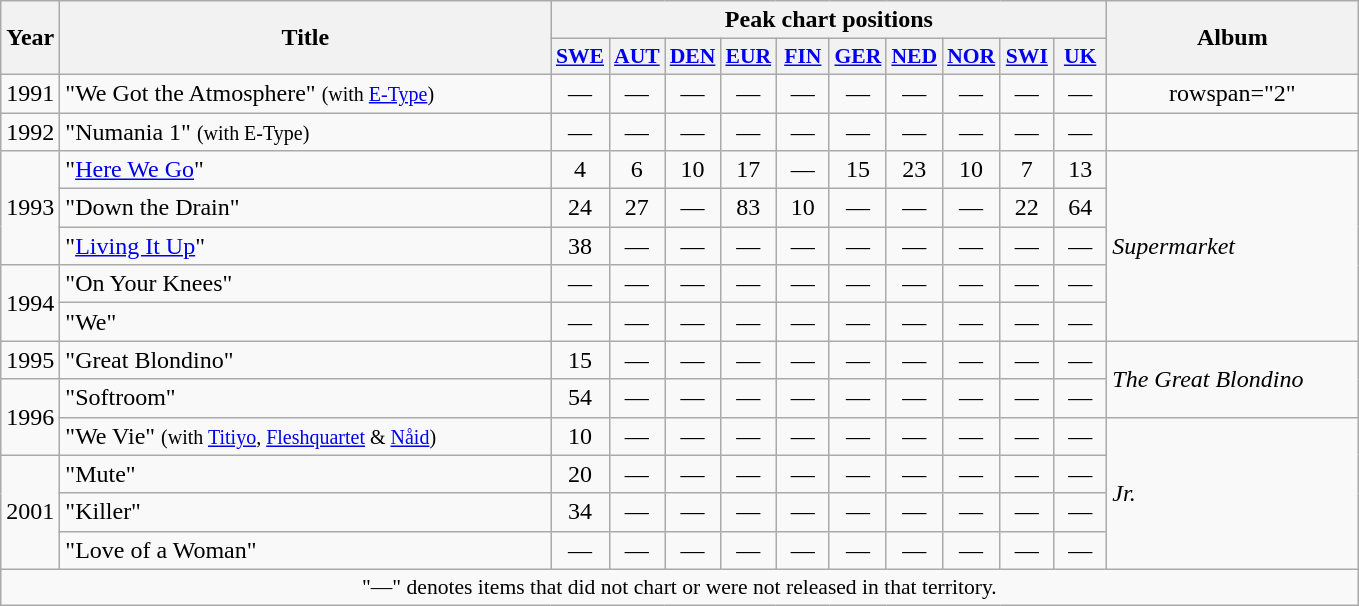<table class="wikitable" style="text-align:center;">
<tr>
<th rowspan="2" style="width:2em;">Year</th>
<th rowspan="2" style="width:20em;">Title</th>
<th colspan="10">Peak chart positions</th>
<th rowspan="2" style="width:10em;">Album</th>
</tr>
<tr>
<th style="width:2em;font-size:90%;"><a href='#'>SWE</a><br></th>
<th style="width:2em;font-size:90%;"><a href='#'>AUT</a><br></th>
<th style="width:2em;font-size:90%;"><a href='#'>DEN</a><br></th>
<th style="width:2em;font-size:90%;"><a href='#'>EUR</a><br></th>
<th style="width:2em;font-size:90%;"><a href='#'>FIN</a><br></th>
<th style="width:2em;font-size:90%;"><a href='#'>GER</a><br></th>
<th style="width:2em;font-size:90%;"><a href='#'>NED</a><br></th>
<th style="width:2em;font-size:90%;"><a href='#'>NOR</a><br></th>
<th style="width:2em;font-size:90%;"><a href='#'>SWI</a><br></th>
<th style="width:2em;font-size:90%;"><a href='#'>UK</a><br></th>
</tr>
<tr>
<td>1991</td>
<td style="text-align:left;">"We Got the Atmosphere" <small>(with <a href='#'>E-Type</a>)</small></td>
<td>—</td>
<td>—</td>
<td>—</td>
<td>—</td>
<td>—</td>
<td>—</td>
<td>—</td>
<td>—</td>
<td>—</td>
<td>—</td>
<td>rowspan="2" </td>
</tr>
<tr>
<td>1992</td>
<td style="text-align:left;">"Numania 1" <small>(with E-Type)</small></td>
<td>—</td>
<td>—</td>
<td>—</td>
<td>—</td>
<td>—</td>
<td>—</td>
<td>—</td>
<td>—</td>
<td>—</td>
<td>—</td>
</tr>
<tr>
<td rowspan="3">1993</td>
<td style="text-align:left;">"<a href='#'>Here We Go</a>"</td>
<td>4</td>
<td>6</td>
<td>10</td>
<td>17</td>
<td>—</td>
<td>15</td>
<td>23</td>
<td>10</td>
<td>7</td>
<td>13</td>
<td align="left" rowspan="5"><em>Supermarket</em></td>
</tr>
<tr>
<td style="text-align:left;">"Down the Drain"</td>
<td>24</td>
<td>27</td>
<td>—</td>
<td>83</td>
<td>10</td>
<td>—</td>
<td>—</td>
<td>—</td>
<td>22</td>
<td>64</td>
</tr>
<tr>
<td style="text-align:left;">"<a href='#'>Living It Up</a>"</td>
<td>38</td>
<td>—</td>
<td>—</td>
<td>—</td>
<td>—</td>
<td>—</td>
<td>—</td>
<td>—</td>
<td>—</td>
<td>—</td>
</tr>
<tr>
<td rowspan="2">1994</td>
<td style="text-align:left;">"On Your Knees"</td>
<td>—</td>
<td>—</td>
<td>—</td>
<td>—</td>
<td>—</td>
<td>—</td>
<td>—</td>
<td>—</td>
<td>—</td>
<td>—</td>
</tr>
<tr>
<td style="text-align:left;">"We"</td>
<td>—</td>
<td>—</td>
<td>—</td>
<td>—</td>
<td>—</td>
<td>—</td>
<td>—</td>
<td>—</td>
<td>—</td>
<td>—</td>
</tr>
<tr>
<td rowspan="1">1995</td>
<td style="text-align:left;">"Great Blondino"</td>
<td>15</td>
<td>—</td>
<td>—</td>
<td>—</td>
<td>—</td>
<td>—</td>
<td>—</td>
<td>—</td>
<td>—</td>
<td>—</td>
<td align="left" rowspan="2"><em>The Great Blondino</em></td>
</tr>
<tr>
<td rowspan="2">1996</td>
<td style="text-align:left;">"Softroom"</td>
<td>54</td>
<td>—</td>
<td>—</td>
<td>—</td>
<td>—</td>
<td>—</td>
<td>—</td>
<td>—</td>
<td>—</td>
<td>—</td>
</tr>
<tr>
<td style="text-align:left;">"We Vie" <small>(with <a href='#'>Titiyo</a>, <a href='#'>Fleshquartet</a> & <a href='#'>Nåid</a>)</small></td>
<td>10</td>
<td>—</td>
<td>—</td>
<td>—</td>
<td>—</td>
<td>—</td>
<td>—</td>
<td>—</td>
<td>—</td>
<td>—</td>
<td align="left" rowspan="4"><em>Jr.</em></td>
</tr>
<tr>
<td rowspan="3">2001</td>
<td style="text-align:left;">"Mute"</td>
<td>20</td>
<td>—</td>
<td>—</td>
<td>—</td>
<td>—</td>
<td>—</td>
<td>—</td>
<td>—</td>
<td>—</td>
<td>—</td>
</tr>
<tr>
<td style="text-align:left;">"Killer"</td>
<td>34</td>
<td>—</td>
<td>—</td>
<td>—</td>
<td>—</td>
<td>—</td>
<td>—</td>
<td>—</td>
<td>—</td>
<td>—</td>
</tr>
<tr>
<td style="text-align:left;">"Love of a Woman"</td>
<td>—</td>
<td>—</td>
<td>—</td>
<td>—</td>
<td>—</td>
<td>—</td>
<td>—</td>
<td>—</td>
<td>—</td>
<td>—</td>
</tr>
<tr>
<td colspan="15" style="font-size:90%">"—" denotes items that did not chart or were not released in that territory.</td>
</tr>
</table>
